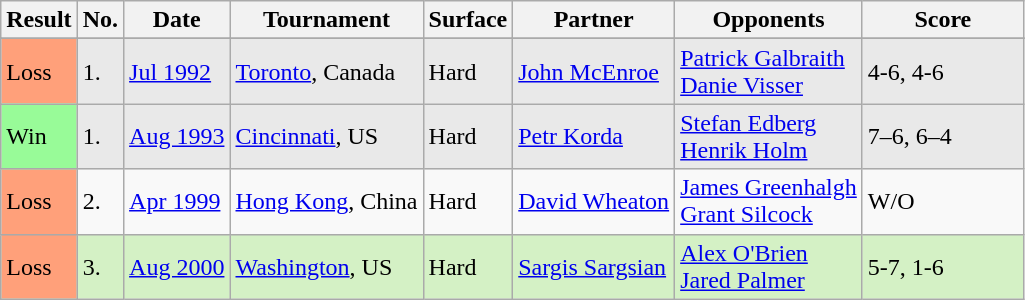<table class="sortable wikitable">
<tr>
<th>Result</th>
<th>No.</th>
<th style="width:65x">Date</th>
<th style="width:170x">Tournament</th>
<th>Surface</th>
<th style="width:155x">Partner</th>
<th style="width:155x">Opponents</th>
<th style="width:100px" class="unsortable">Score</th>
</tr>
<tr>
</tr>
<tr style="background:#e9e9e9;">
<td style="background:#ffa07a;">Loss</td>
<td>1.</td>
<td><a href='#'>Jul 1992</a></td>
<td><a href='#'>Toronto</a>, Canada</td>
<td>Hard</td>
<td> <a href='#'>John McEnroe</a></td>
<td> <a href='#'>Patrick Galbraith</a><br> <a href='#'>Danie Visser</a></td>
<td>4-6, 4-6</td>
</tr>
<tr style="background:#e9e9e9;">
<td style="background:#98fb98;">Win</td>
<td>1.</td>
<td><a href='#'>Aug 1993</a></td>
<td><a href='#'>Cincinnati</a>, US</td>
<td>Hard</td>
<td> <a href='#'>Petr Korda</a></td>
<td> <a href='#'>Stefan Edberg</a><br> <a href='#'>Henrik Holm</a></td>
<td>7–6, 6–4</td>
</tr>
<tr>
<td style="background:#ffa07a;">Loss</td>
<td>2.</td>
<td><a href='#'>Apr 1999</a></td>
<td><a href='#'>Hong Kong</a>, China</td>
<td>Hard</td>
<td> <a href='#'>David Wheaton</a></td>
<td> <a href='#'>James Greenhalgh</a><br> <a href='#'>Grant Silcock</a></td>
<td>W/O</td>
</tr>
<tr bgcolor=D4F1C5>
<td style="background:#ffa07a;">Loss</td>
<td>3.</td>
<td><a href='#'>Aug 2000</a></td>
<td><a href='#'>Washington</a>, US</td>
<td>Hard</td>
<td> <a href='#'>Sargis Sargsian</a></td>
<td> <a href='#'>Alex O'Brien</a><br> <a href='#'>Jared Palmer</a></td>
<td>5-7, 1-6</td>
</tr>
</table>
